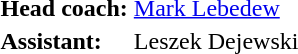<table>
<tr>
<td><strong>Head coach:</strong></td>
<td> <a href='#'>Mark Lebedew</a></td>
</tr>
<tr>
<td><strong>Assistant:</strong></td>
<td> Leszek Dejewski</td>
</tr>
<tr>
</tr>
</table>
